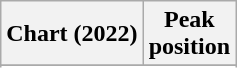<table class="wikitable sortable plainrowheaders" style="text-align:center">
<tr>
<th scope="col">Chart (2022)</th>
<th scope="col">Peak<br>position</th>
</tr>
<tr>
</tr>
<tr>
</tr>
</table>
